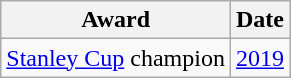<table class="wikitable" border="1">
<tr>
<th>Award</th>
<th>Date</th>
</tr>
<tr>
<td><a href='#'>Stanley Cup</a> champion</td>
<td><a href='#'>2019</a></td>
</tr>
</table>
